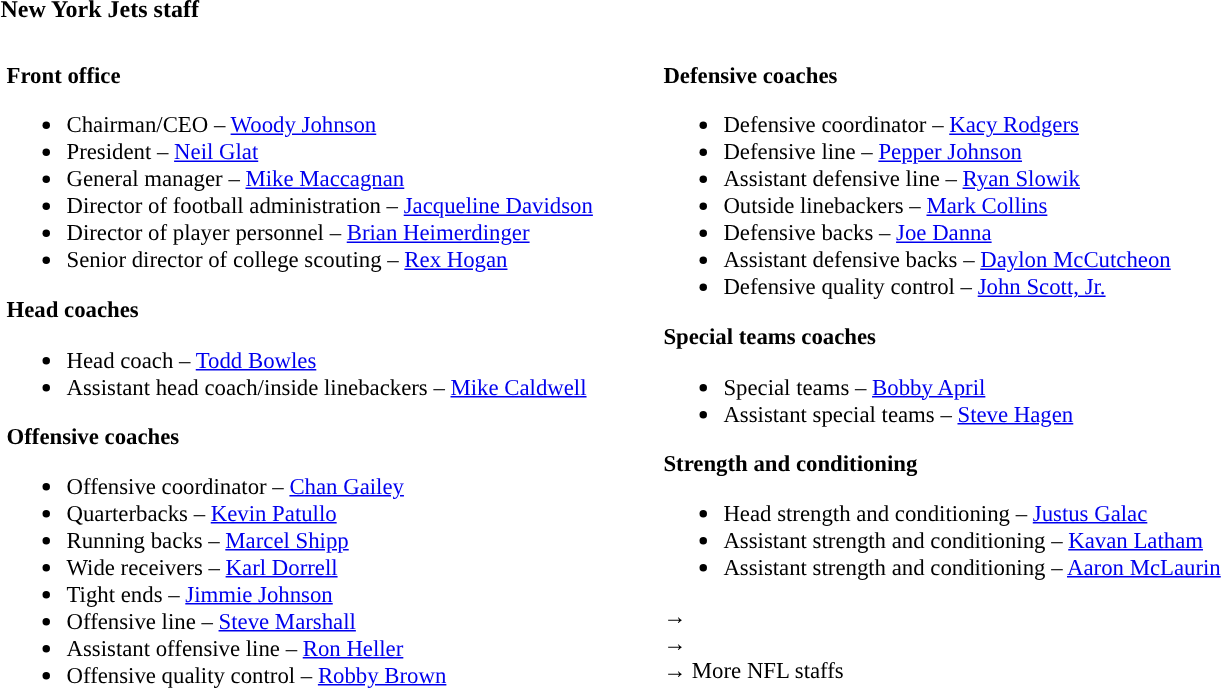<table class="toccolours" style="text-align: left;">
<tr>
<th colspan="7">New York Jets staff</th>
</tr>
<tr>
<td colspan=7 style="text-align:right;"></td>
</tr>
<tr>
<td style="vertical-align:top;"></td>
<td style="font-size: 95%;vertical-align:top;"><br><strong>Front office</strong><ul><li>Chairman/CEO – <a href='#'>Woody Johnson</a></li><li>President – <a href='#'>Neil Glat</a></li><li>General manager – <a href='#'>Mike Maccagnan</a></li><li>Director of football administration – <a href='#'>Jacqueline Davidson</a></li><li>Director of player personnel – <a href='#'>Brian Heimerdinger</a></li><li>Senior director of college scouting – <a href='#'>Rex Hogan</a></li></ul><strong>Head coaches</strong><ul><li>Head coach – <a href='#'>Todd Bowles</a></li><li>Assistant head coach/inside linebackers – <a href='#'>Mike Caldwell</a></li></ul><strong>Offensive coaches</strong><ul><li>Offensive coordinator – <a href='#'>Chan Gailey</a></li><li>Quarterbacks – <a href='#'>Kevin Patullo</a></li><li>Running backs – <a href='#'>Marcel Shipp</a></li><li>Wide receivers – <a href='#'>Karl Dorrell</a></li><li>Tight ends – <a href='#'>Jimmie Johnson</a></li><li>Offensive line – <a href='#'>Steve Marshall</a></li><li>Assistant offensive line – <a href='#'>Ron Heller</a></li><li>Offensive quality control – <a href='#'>Robby Brown</a></li></ul></td>
<td width="35"> </td>
<td style="vertical-align:top;"></td>
<td style="font-size: 95%;vertical-align:top;"><br><strong>Defensive coaches</strong><ul><li>Defensive coordinator – <a href='#'>Kacy Rodgers</a></li><li>Defensive line – <a href='#'>Pepper Johnson</a></li><li>Assistant defensive line – <a href='#'>Ryan Slowik</a></li><li>Outside linebackers – <a href='#'>Mark Collins</a></li><li>Defensive backs – <a href='#'>Joe Danna</a></li><li>Assistant defensive backs – <a href='#'>Daylon McCutcheon</a></li><li>Defensive quality control – <a href='#'>John Scott, Jr.</a></li></ul><strong>Special teams coaches</strong><ul><li>Special teams – <a href='#'>Bobby April</a></li><li>Assistant special teams – <a href='#'>Steve Hagen</a></li></ul><strong>Strength and conditioning</strong><ul><li>Head strength and conditioning – <a href='#'>Justus Galac</a></li><li>Assistant strength and conditioning – <a href='#'>Kavan Latham</a></li><li>Assistant strength and conditioning – <a href='#'>Aaron McLaurin</a></li></ul>→ <span></span><br>
→ <span></span><br>
→ More NFL staffs</td>
</tr>
<tr>
</tr>
</table>
